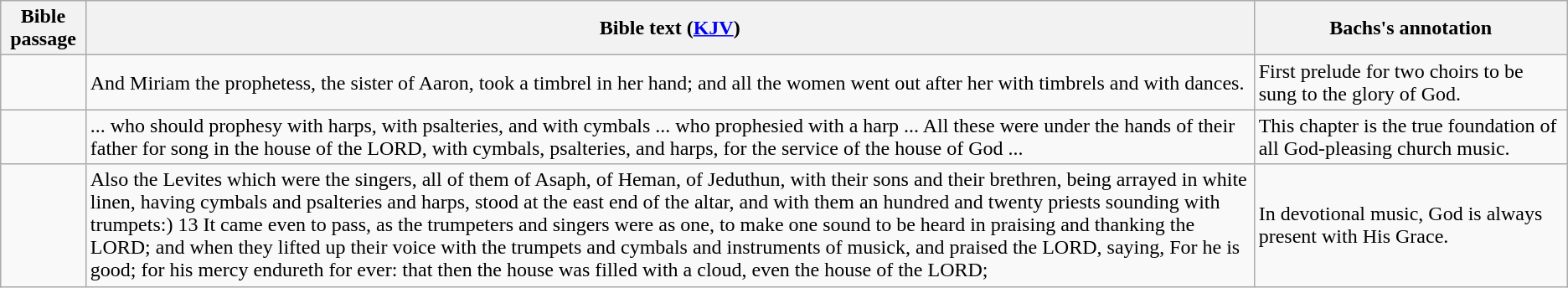<table class=wikitable>
<tr>
<th>Bible passage</th>
<th>Bible text (<a href='#'>KJV</a>)</th>
<th style="width:20%;">Bachs's annotation</th>
</tr>
<tr>
<td></td>
<td>And Miriam the prophetess, the sister of Aaron, took a timbrel in her hand; and all the women went out after her with timbrels and with dances.</td>
<td>First prelude for two choirs to be sung to the glory of God.</td>
</tr>
<tr>
<td></td>
<td>... who should prophesy with harps, with psalteries, and with cymbals ... who prophesied with a harp ... All these were under the hands of their father for song in the house of the LORD, with cymbals, psalteries, and harps, for the service of the house of God ...</td>
<td>This chapter is the true foundation of all God-pleasing church music.</td>
</tr>
<tr>
<td></td>
<td>Also the Levites which were the singers, all of them of Asaph, of Heman, of Jeduthun, with their sons and their brethren, being arrayed in white linen, having cymbals and psalteries and harps, stood at the east end of the altar, and with them an hundred and twenty priests sounding with trumpets:) 13 It came even to pass, as the trumpeters and singers were as one, to make one sound to be heard in praising and thanking the LORD; and when they lifted up their voice with the trumpets and cymbals and instruments of musick, and praised the LORD, saying, For he is good; for his mercy endureth for ever: that then the house was filled with a cloud, even the house of the LORD;</td>
<td>In devotional music, God is always present with His Grace.</td>
</tr>
</table>
